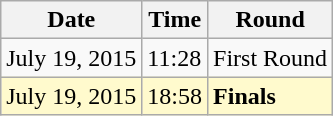<table class="wikitable">
<tr>
<th>Date</th>
<th>Time</th>
<th>Round</th>
</tr>
<tr>
<td>July 19, 2015</td>
<td>11:28</td>
<td>First Round</td>
</tr>
<tr style=background:lemonchiffon>
<td>July 19, 2015</td>
<td>18:58</td>
<td><strong>Finals</strong></td>
</tr>
</table>
